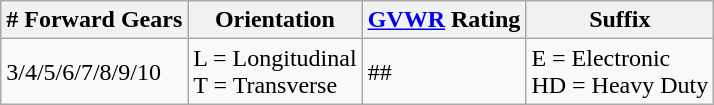<table class=wikitable>
<tr>
<th># Forward Gears</th>
<th>Orientation</th>
<th><a href='#'>GVWR</a> Rating</th>
<th>Suffix</th>
</tr>
<tr>
<td>3/4/5/6/7/8/9/10</td>
<td>L = Longitudinal<br>T = Transverse</td>
<td>##</td>
<td>E = Electronic<br>HD = Heavy Duty</td>
</tr>
</table>
